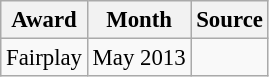<table class="wikitable sortable" style="text-align:left; font-size:95%;">
<tr>
<th>Award</th>
<th>Month</th>
<th>Source</th>
</tr>
<tr>
<td>Fairplay</td>
<td>May 2013</td>
<td></td>
</tr>
</table>
